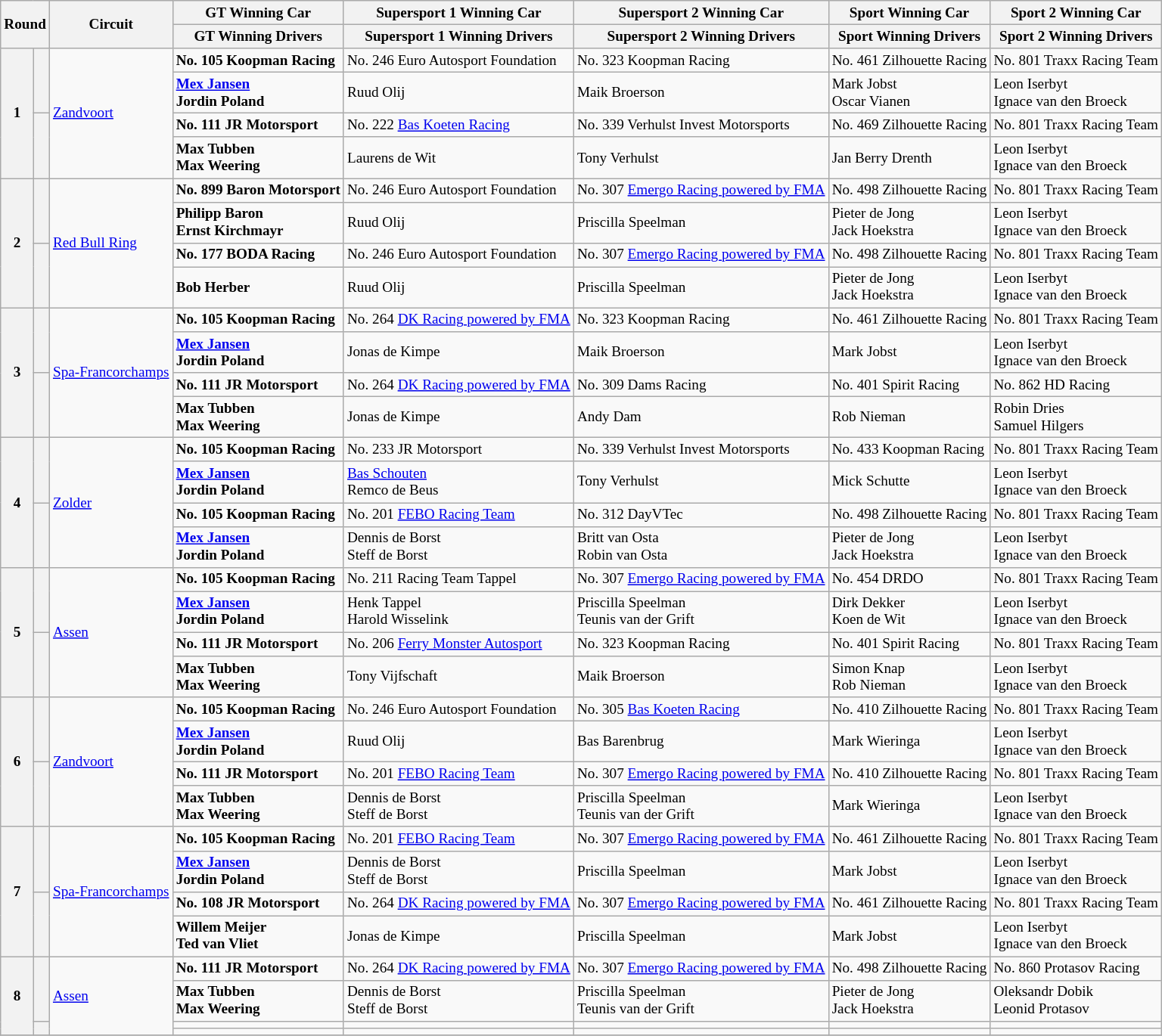<table class="wikitable" style="font-size: 80%;">
<tr>
<th rowspan=2 colspan=2>Round</th>
<th rowspan=2>Circuit</th>
<th>GT Winning Car</th>
<th>Supersport 1 Winning Car</th>
<th>Supersport 2 Winning Car</th>
<th>Sport Winning Car</th>
<th>Sport 2 Winning Car</th>
</tr>
<tr>
<th>GT Winning Drivers</th>
<th>Supersport 1 Winning Drivers</th>
<th>Supersport 2 Winning Drivers</th>
<th>Sport Winning Drivers</th>
<th>Sport 2 Winning Drivers</th>
</tr>
<tr>
<th rowspan=4>1</th>
<th rowspan=2></th>
<td rowspan=4> <a href='#'>Zandvoort</a></td>
<td><strong> No. 105 Koopman Racing</strong></td>
<td> No. 246 Euro Autosport Foundation</td>
<td> No. 323 Koopman Racing</td>
<td> No. 461 Zilhouette Racing</td>
<td> No. 801 Traxx Racing Team</td>
</tr>
<tr>
<td><strong> <a href='#'>Mex Jansen</a><br> Jordin Poland</strong></td>
<td> Ruud Olij</td>
<td> Maik Broerson</td>
<td> Mark Jobst<br> Oscar Vianen</td>
<td> Leon Iserbyt<br> Ignace van den Broeck</td>
</tr>
<tr>
<th rowspan=2></th>
<td><strong> No. 111 JR Motorsport</strong></td>
<td> No. 222 <a href='#'>Bas Koeten Racing</a></td>
<td> No. 339 Verhulst Invest Motorsports</td>
<td> No. 469 Zilhouette Racing</td>
<td> No. 801 Traxx Racing Team</td>
</tr>
<tr>
<td><strong> Max Tubben<br> Max Weering</strong></td>
<td> Laurens de Wit</td>
<td> Tony Verhulst</td>
<td> Jan Berry Drenth</td>
<td> Leon Iserbyt<br> Ignace van den Broeck</td>
</tr>
<tr>
<th rowspan=4>2</th>
<th rowspan=2></th>
<td rowspan=4> <a href='#'>Red Bull Ring</a></td>
<td><strong> No. 899 Baron Motorsport</strong></td>
<td> No. 246 Euro Autosport Foundation</td>
<td> No. 307 <a href='#'>Emergo Racing powered by FMA</a></td>
<td> No. 498 Zilhouette Racing</td>
<td> No. 801 Traxx Racing Team</td>
</tr>
<tr>
<td><strong> Philipp Baron<br> Ernst Kirchmayr</strong></td>
<td> Ruud Olij</td>
<td> Priscilla Speelman</td>
<td> Pieter de Jong<br> Jack Hoekstra</td>
<td> Leon Iserbyt<br> Ignace van den Broeck</td>
</tr>
<tr>
<th rowspan=2></th>
<td><strong> No. 177 BODA Racing</strong></td>
<td> No. 246 Euro Autosport Foundation</td>
<td> No. 307 <a href='#'>Emergo Racing powered by FMA</a></td>
<td> No. 498 Zilhouette Racing</td>
<td> No. 801 Traxx Racing Team</td>
</tr>
<tr>
<td><strong> Bob Herber</strong></td>
<td> Ruud Olij</td>
<td> Priscilla Speelman</td>
<td> Pieter de Jong<br> Jack Hoekstra</td>
<td> Leon Iserbyt<br> Ignace van den Broeck</td>
</tr>
<tr>
<th rowspan=4>3</th>
<th rowspan=2></th>
<td rowspan=4> <a href='#'>Spa-Francorchamps</a></td>
<td><strong> No. 105 Koopman Racing</strong></td>
<td> No. 264 <a href='#'>DK Racing powered by FMA</a></td>
<td> No. 323 Koopman Racing</td>
<td> No. 461 Zilhouette Racing</td>
<td> No. 801 Traxx Racing Team</td>
</tr>
<tr>
<td><strong> <a href='#'>Mex Jansen</a><br> Jordin Poland</strong></td>
<td> Jonas de Kimpe</td>
<td> Maik Broerson</td>
<td> Mark Jobst</td>
<td> Leon Iserbyt<br> Ignace van den Broeck</td>
</tr>
<tr>
<th rowspan=2></th>
<td><strong> No. 111 JR Motorsport</strong></td>
<td> No. 264 <a href='#'>DK Racing powered by FMA</a></td>
<td> No. 309 Dams Racing</td>
<td> No. 401 Spirit Racing</td>
<td> No. 862 HD Racing</td>
</tr>
<tr>
<td><strong> Max Tubben<br> Max Weering</strong></td>
<td> Jonas de Kimpe</td>
<td> Andy Dam</td>
<td> Rob Nieman</td>
<td> Robin Dries<br> Samuel Hilgers</td>
</tr>
<tr>
<th rowspan=4>4</th>
<th rowspan=2></th>
<td rowspan=4> <a href='#'>Zolder</a></td>
<td><strong> No. 105 Koopman Racing</strong></td>
<td> No. 233 JR Motorsport</td>
<td> No. 339 Verhulst Invest Motorsports</td>
<td> No. 433 Koopman Racing</td>
<td> No. 801 Traxx Racing Team</td>
</tr>
<tr>
<td><strong> <a href='#'>Mex Jansen</a><br> Jordin Poland</strong></td>
<td> <a href='#'>Bas Schouten</a><br> Remco de Beus</td>
<td> Tony Verhulst</td>
<td> Mick Schutte</td>
<td> Leon Iserbyt<br> Ignace van den Broeck</td>
</tr>
<tr>
<th rowspan=2></th>
<td><strong> No. 105 Koopman Racing</strong></td>
<td> No. 201 <a href='#'>FEBO Racing Team</a></td>
<td> No. 312 DayVTec</td>
<td> No. 498 Zilhouette Racing</td>
<td> No. 801 Traxx Racing Team</td>
</tr>
<tr>
<td><strong> <a href='#'>Mex Jansen</a><br> Jordin Poland</strong></td>
<td> Dennis de Borst<br> Steff de Borst</td>
<td> Britt van Osta<br> Robin van Osta</td>
<td> Pieter de Jong<br> Jack Hoekstra</td>
<td> Leon Iserbyt<br> Ignace van den Broeck</td>
</tr>
<tr>
<th rowspan=4>5</th>
<th rowspan=2></th>
<td rowspan=4> <a href='#'>Assen</a></td>
<td><strong> No. 105 Koopman Racing</strong></td>
<td> No. 211 Racing Team Tappel</td>
<td> No. 307 <a href='#'>Emergo Racing powered by FMA</a></td>
<td> No. 454 DRDO</td>
<td> No. 801 Traxx Racing Team</td>
</tr>
<tr>
<td><strong> <a href='#'>Mex Jansen</a><br> Jordin Poland</strong></td>
<td> Henk Tappel<br> Harold Wisselink</td>
<td> Priscilla Speelman<br> Teunis van der Grift</td>
<td> Dirk Dekker<br> Koen de Wit</td>
<td> Leon Iserbyt<br> Ignace van den Broeck</td>
</tr>
<tr>
<th rowspan=2></th>
<td><strong> No. 111 JR Motorsport</strong></td>
<td> No. 206 <a href='#'>Ferry Monster Autosport</a></td>
<td> No. 323 Koopman Racing</td>
<td> No. 401 Spirit Racing</td>
<td> No. 801 Traxx Racing Team</td>
</tr>
<tr>
<td><strong> Max Tubben<br> Max Weering</strong></td>
<td> Tony Vijfschaft</td>
<td> Maik Broerson</td>
<td> Simon Knap<br> Rob Nieman</td>
<td> Leon Iserbyt<br> Ignace van den Broeck</td>
</tr>
<tr>
<th rowspan=4>6</th>
<th rowspan=2></th>
<td rowspan=4> <a href='#'>Zandvoort</a></td>
<td><strong> No. 105 Koopman Racing</strong></td>
<td> No. 246 Euro Autosport Foundation</td>
<td> No. 305 <a href='#'>Bas Koeten Racing</a></td>
<td> No. 410 Zilhouette Racing</td>
<td> No. 801 Traxx Racing Team</td>
</tr>
<tr>
<td><strong> <a href='#'>Mex Jansen</a><br> Jordin Poland</strong></td>
<td> Ruud Olij</td>
<td> Bas Barenbrug</td>
<td> Mark Wieringa</td>
<td> Leon Iserbyt<br> Ignace van den Broeck</td>
</tr>
<tr>
<th rowspan=2></th>
<td><strong> No. 111 JR Motorsport</strong></td>
<td> No. 201 <a href='#'>FEBO Racing Team</a></td>
<td> No. 307 <a href='#'>Emergo Racing powered by FMA</a></td>
<td> No. 410 Zilhouette Racing</td>
<td> No. 801 Traxx Racing Team</td>
</tr>
<tr>
<td><strong> Max Tubben<br> Max Weering</strong></td>
<td> Dennis de Borst<br> Steff de Borst</td>
<td> Priscilla Speelman<br> Teunis van der Grift</td>
<td> Mark Wieringa</td>
<td> Leon Iserbyt<br> Ignace van den Broeck</td>
</tr>
<tr>
<th rowspan=4>7</th>
<th rowspan=2></th>
<td rowspan=4> <a href='#'>Spa-Francorchamps</a></td>
<td><strong> No. 105 Koopman Racing</strong></td>
<td> No. 201 <a href='#'>FEBO Racing Team</a></td>
<td> No. 307 <a href='#'>Emergo Racing powered by FMA</a></td>
<td> No. 461 Zilhouette Racing</td>
<td> No. 801 Traxx Racing Team</td>
</tr>
<tr>
<td><strong> <a href='#'>Mex Jansen</a><br> Jordin Poland</strong></td>
<td> Dennis de Borst<br> Steff de Borst</td>
<td> Priscilla Speelman</td>
<td> Mark Jobst</td>
<td> Leon Iserbyt<br> Ignace van den Broeck</td>
</tr>
<tr>
<th rowspan=2></th>
<td><strong> No. 108 JR Motorsport</strong></td>
<td> No. 264 <a href='#'>DK Racing powered by FMA</a></td>
<td> No. 307 <a href='#'>Emergo Racing powered by FMA</a></td>
<td> No. 461 Zilhouette Racing</td>
<td> No. 801 Traxx Racing Team</td>
</tr>
<tr>
<td><strong> Willem Meijer<br> Ted van Vliet</strong></td>
<td> Jonas de Kimpe</td>
<td> Priscilla Speelman</td>
<td> Mark Jobst</td>
<td> Leon Iserbyt<br> Ignace van den Broeck</td>
</tr>
<tr>
<th rowspan=4>8</th>
<th rowspan=2></th>
<td rowspan=4> <a href='#'>Assen</a></td>
<td><strong> No. 111 JR Motorsport</strong></td>
<td> No. 264 <a href='#'>DK Racing powered by FMA</a></td>
<td> No. 307 <a href='#'>Emergo Racing powered by FMA</a></td>
<td> No. 498 Zilhouette Racing</td>
<td> No. 860 Protasov Racing</td>
</tr>
<tr>
<td><strong> Max Tubben<br> Max Weering</strong></td>
<td> Dennis de Borst<br> Steff de Borst</td>
<td> Priscilla Speelman<br> Teunis van der Grift</td>
<td> Pieter de Jong<br> Jack Hoekstra</td>
<td> Oleksandr Dobik<br> Leonid Protasov</td>
</tr>
<tr>
<th rowspan=2></th>
<td></td>
<td></td>
<td></td>
<td></td>
<td></td>
</tr>
<tr>
<td></td>
<td></td>
<td></td>
<td></td>
<td></td>
</tr>
<tr>
</tr>
</table>
